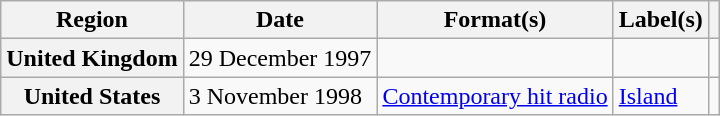<table class="wikitable plainrowheaders">
<tr>
<th scope="col">Region</th>
<th scope="col">Date</th>
<th scope="col">Format(s)</th>
<th scope="col">Label(s)</th>
<th scope="col"></th>
</tr>
<tr>
<th scope="row">United Kingdom</th>
<td>29 December 1997</td>
<td></td>
<td></td>
<td></td>
</tr>
<tr>
<th scope="row">United States</th>
<td>3 November 1998</td>
<td><a href='#'>Contemporary hit radio</a></td>
<td><a href='#'>Island</a></td>
<td></td>
</tr>
</table>
